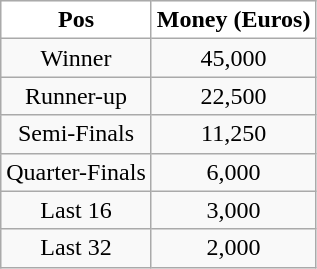<table class="wikitable" style="text-align: center;">
<tr>
<th style="background:#ffffff; color:#000000;">Pos</th>
<th style="background:#ffffff; color:#000000;">Money (Euros)</th>
</tr>
<tr>
<td>Winner</td>
<td>45,000</td>
</tr>
<tr>
<td>Runner-up</td>
<td>22,500</td>
</tr>
<tr>
<td>Semi-Finals</td>
<td>11,250</td>
</tr>
<tr>
<td>Quarter-Finals</td>
<td>6,000</td>
</tr>
<tr>
<td>Last 16</td>
<td>3,000</td>
</tr>
<tr>
<td>Last 32</td>
<td>2,000</td>
</tr>
</table>
